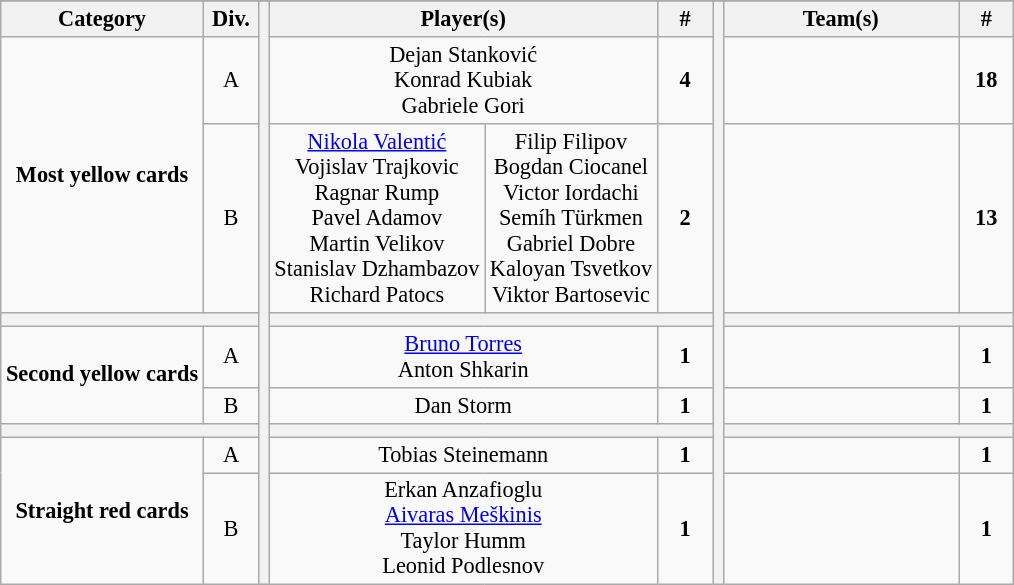<table class="wikitable" style="text-align:center; font-size: 93%;">
<tr>
</tr>
<tr>
<th>Category</th>
<th width=30>Div.</th>
<th rowspan=9></th>
<th width=200 colspan=2>Player(s)</th>
<th width=30>#</th>
<th rowspan=9></th>
<th width=150>Team(s)</th>
<th width=30>#</th>
</tr>
<tr>
<td rowspan=2><strong>Most yellow cards </strong></td>
<td>A</td>
<td colspan=2> Dejan Stanković<br> Konrad Kubiak<br> Gabriele Gori</td>
<td><strong>4</strong></td>
<td></td>
<td><strong>18</strong></td>
</tr>
<tr>
<td>B</td>
<td> <a href='#'>Nikola Valentić</a><br> Vojislav Trajkovic<br> Ragnar Rump<br> Pavel Adamov<br> Martin Velikov<br> Stanislav Dzhambazov<br> Richard Patocs</td>
<td> Filip Filipov<br> Bogdan Ciocanel<br> Victor Iordachi<br> Semíh Türkmen<br> Gabriel Dobre<br> Kaloyan Tsvetkov<br> Viktor Bartosevic</td>
<td><strong>2</strong></td>
<td></td>
<td><strong>13</strong></td>
</tr>
<tr>
<th height=2 colspan=9></th>
</tr>
<tr>
<td rowspan=2><strong>Second yellow cards</strong> </td>
<td>A</td>
<td colspan=2> <a href='#'>Bruno Torres</a><br> Anton Shkarin</td>
<td><strong>1</strong></td>
<td><br></td>
<td><strong>1</strong></td>
</tr>
<tr>
<td>B</td>
<td colspan=2> Dan Storm</td>
<td><strong>1</strong></td>
<td></td>
<td><strong>1</strong></td>
</tr>
<tr>
<th height=2 colspan=9></th>
</tr>
<tr>
<td rowspan=2><strong>Straight red cards</strong> </td>
<td>A</td>
<td colspan=2> Tobias Steinemann</td>
<td><strong>1</strong></td>
<td></td>
<td><strong>1</strong></td>
</tr>
<tr>
<td>B</td>
<td colspan=2> Erkan Anzafioglu<br> <a href='#'>Aivaras Meškinis</a><br> Taylor Humm<br> Leonid Podlesnov</td>
<td><strong>1</strong></td>
<td><br><br><br></td>
<td colspan=2><strong>1</strong></td>
</tr>
</table>
